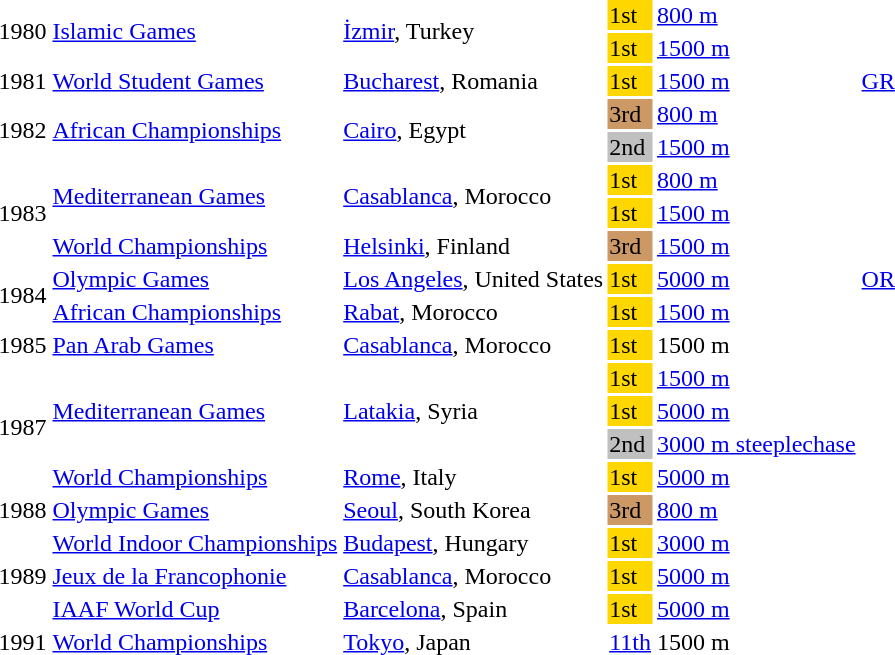<table>
<tr>
<td rowspan=2>1980</td>
<td rowspan=2><a href='#'>Islamic Games</a></td>
<td rowspan=2><a href='#'>İzmir</a>, Turkey</td>
<td bgcolor=gold>1st</td>
<td><a href='#'>800 m</a></td>
</tr>
<tr>
<td bgcolor=gold>1st</td>
<td><a href='#'>1500 m</a></td>
</tr>
<tr>
<td>1981</td>
<td><a href='#'>World Student Games</a></td>
<td><a href='#'>Bucharest</a>, Romania</td>
<td bgcolor=gold>1st</td>
<td><a href='#'>1500 m</a></td>
<td><a href='#'>GR</a></td>
</tr>
<tr>
<td rowspan=2>1982</td>
<td rowspan=2><a href='#'>African Championships</a></td>
<td rowspan=2><a href='#'>Cairo</a>, Egypt</td>
<td bgcolor=cc9966>3rd</td>
<td><a href='#'>800 m</a></td>
</tr>
<tr>
<td bgcolor=silver>2nd</td>
<td><a href='#'>1500 m</a></td>
</tr>
<tr>
<td rowspan=3>1983</td>
<td rowspan=2><a href='#'>Mediterranean Games</a></td>
<td rowspan=2><a href='#'>Casablanca</a>, Morocco</td>
<td bgcolor=gold>1st</td>
<td><a href='#'>800 m</a></td>
</tr>
<tr>
<td bgcolor=gold>1st</td>
<td><a href='#'>1500 m</a></td>
</tr>
<tr>
<td><a href='#'>World Championships</a></td>
<td><a href='#'>Helsinki</a>, Finland</td>
<td bgcolor=cc9966>3rd</td>
<td><a href='#'>1500 m</a></td>
</tr>
<tr>
<td rowspan=2>1984</td>
<td><a href='#'>Olympic Games</a></td>
<td><a href='#'>Los Angeles</a>, United States</td>
<td bgcolor=gold>1st</td>
<td><a href='#'>5000 m</a></td>
<td><a href='#'>OR</a></td>
</tr>
<tr>
<td><a href='#'>African Championships</a></td>
<td><a href='#'>Rabat</a>, Morocco</td>
<td bgcolor=gold>1st</td>
<td><a href='#'>1500 m</a></td>
</tr>
<tr>
<td>1985</td>
<td><a href='#'>Pan Arab Games</a></td>
<td><a href='#'>Casablanca</a>, Morocco</td>
<td bgcolor=gold>1st</td>
<td>1500 m</td>
</tr>
<tr>
<td rowspan=4>1987</td>
<td rowspan=3><a href='#'>Mediterranean Games</a></td>
<td rowspan=3><a href='#'>Latakia</a>, Syria</td>
<td bgcolor=gold>1st</td>
<td><a href='#'>1500 m</a></td>
</tr>
<tr>
<td bgcolor=gold>1st</td>
<td><a href='#'>5000 m</a></td>
</tr>
<tr>
<td bgcolor=silver>2nd</td>
<td><a href='#'>3000 m steeplechase</a></td>
</tr>
<tr>
<td><a href='#'>World Championships</a></td>
<td><a href='#'>Rome</a>, Italy</td>
<td bgcolor=gold>1st</td>
<td><a href='#'>5000 m</a></td>
</tr>
<tr>
<td>1988</td>
<td><a href='#'>Olympic Games</a></td>
<td><a href='#'>Seoul</a>, South Korea</td>
<td bgcolor=cc9966>3rd</td>
<td><a href='#'>800 m</a></td>
</tr>
<tr>
<td rowspan=3>1989</td>
<td><a href='#'>World Indoor Championships</a></td>
<td><a href='#'>Budapest</a>, Hungary</td>
<td bgcolor=gold>1st</td>
<td><a href='#'>3000 m</a></td>
</tr>
<tr>
<td><a href='#'>Jeux de la Francophonie</a></td>
<td><a href='#'>Casablanca</a>, Morocco</td>
<td bgcolor=gold>1st</td>
<td><a href='#'>5000 m</a></td>
</tr>
<tr>
<td><a href='#'>IAAF World Cup</a></td>
<td><a href='#'>Barcelona</a>, Spain</td>
<td bgcolor=gold>1st</td>
<td><a href='#'>5000 m</a></td>
</tr>
<tr>
<td>1991</td>
<td><a href='#'>World Championships</a></td>
<td><a href='#'>Tokyo</a>, Japan</td>
<td><a href='#'>11th</a></td>
<td>1500 m</td>
</tr>
</table>
